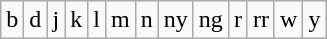<table class="wikitable">
<tr>
<td>b</td>
<td>d</td>
<td>j</td>
<td>k</td>
<td>l</td>
<td>m</td>
<td>n</td>
<td>ny</td>
<td>ng</td>
<td>r</td>
<td>rr</td>
<td>w</td>
<td>y</td>
</tr>
</table>
